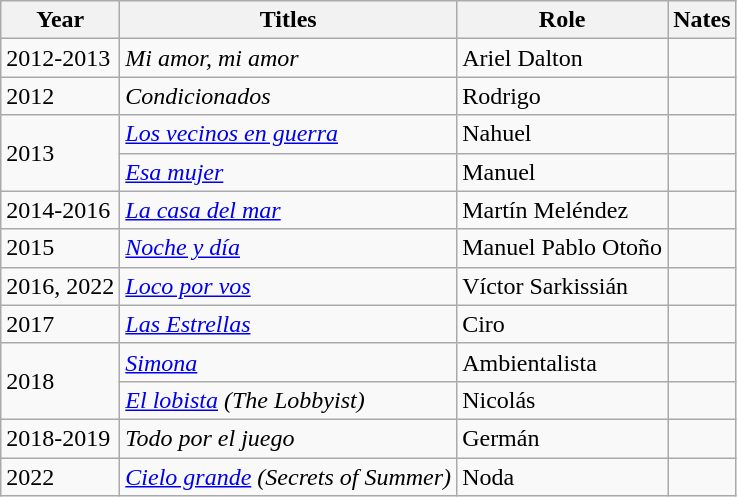<table class="wikitable">
<tr>
<th><strong>Year</strong></th>
<th><strong>Titles</strong></th>
<th>Role</th>
<th><strong>Nates</strong></th>
</tr>
<tr>
<td>2012-2013</td>
<td><em>Mi amor, mi amor</em></td>
<td>Ariel Dalton</td>
<td></td>
</tr>
<tr>
<td>2012</td>
<td><em>Condicionados</em></td>
<td>Rodrigo</td>
<td></td>
</tr>
<tr>
<td rowspan="2">2013</td>
<td><em><a href='#'>Los vecinos en guerra</a></em></td>
<td>Nahuel</td>
<td></td>
</tr>
<tr>
<td><em><a href='#'>Esa mujer</a></em></td>
<td>Manuel</td>
<td></td>
</tr>
<tr>
<td>2014-2016</td>
<td><em><a href='#'>La casa del mar</a></em></td>
<td>Martín Meléndez</td>
<td></td>
</tr>
<tr>
<td>2015</td>
<td><em><a href='#'>Noche y día</a></em></td>
<td>Manuel Pablo Otoño</td>
<td></td>
</tr>
<tr>
<td>2016, 2022</td>
<td><em><a href='#'>Loco por vos</a></em></td>
<td>Víctor Sarkissián</td>
<td></td>
</tr>
<tr>
<td>2017</td>
<td><em><a href='#'>Las Estrellas</a></em></td>
<td>Ciro</td>
<td></td>
</tr>
<tr>
<td rowspan="2">2018</td>
<td><em><a href='#'>Simona</a></em></td>
<td>Ambientalista</td>
<td></td>
</tr>
<tr>
<td><em><a href='#'>El lobista</a> (The Lobbyist)</em></td>
<td>Nicolás</td>
<td></td>
</tr>
<tr>
<td>2018-2019</td>
<td><em>Todo por el juego</em></td>
<td>Germán</td>
<td></td>
</tr>
<tr>
<td>2022</td>
<td><em><a href='#'>Cielo grande</a> (Secrets of Summer)</em></td>
<td>Noda</td>
<td></td>
</tr>
</table>
